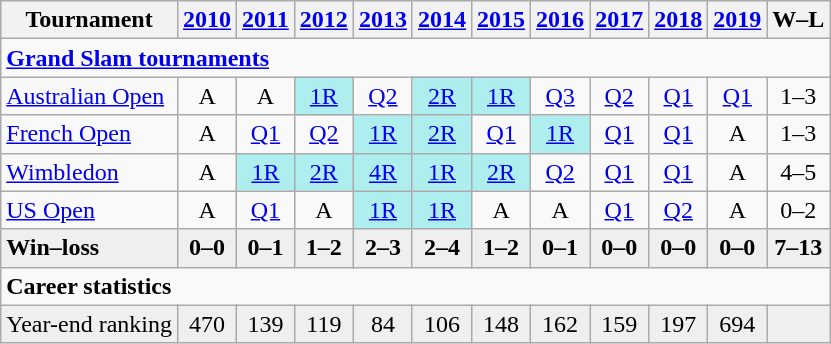<table class=wikitable style=text-align:center>
<tr>
<th>Tournament</th>
<th><a href='#'>2010</a></th>
<th><a href='#'>2011</a></th>
<th><a href='#'>2012</a></th>
<th><a href='#'>2013</a></th>
<th><a href='#'>2014</a></th>
<th><a href='#'>2015</a></th>
<th><a href='#'>2016</a></th>
<th><a href='#'>2017</a></th>
<th><a href='#'>2018</a></th>
<th><a href='#'>2019</a></th>
<th>W–L</th>
</tr>
<tr>
<td colspan=12 align=left><strong><a href='#'>Grand Slam tournaments</a></strong></td>
</tr>
<tr>
<td align=left><a href='#'>Australian Open</a></td>
<td>A</td>
<td>A</td>
<td bgcolor=afeeee><a href='#'>1R</a></td>
<td><a href='#'>Q2</a></td>
<td bgcolor=afeeee><a href='#'>2R</a></td>
<td bgcolor=afeeee><a href='#'>1R</a></td>
<td><a href='#'>Q3</a></td>
<td><a href='#'>Q2</a></td>
<td><a href='#'>Q1</a></td>
<td><a href='#'>Q1</a></td>
<td>1–3</td>
</tr>
<tr>
<td align=left><a href='#'>French Open</a></td>
<td>A</td>
<td><a href='#'>Q1</a></td>
<td><a href='#'>Q2</a></td>
<td bgcolor=afeeee><a href='#'>1R</a></td>
<td bgcolor=afeeee><a href='#'>2R</a></td>
<td><a href='#'>Q1</a></td>
<td bgcolor=afeeee><a href='#'>1R</a></td>
<td><a href='#'>Q1</a></td>
<td><a href='#'>Q1</a></td>
<td>A</td>
<td>1–3</td>
</tr>
<tr>
<td align=left><a href='#'>Wimbledon</a></td>
<td>A</td>
<td bgcolor=afeeee><a href='#'>1R</a></td>
<td bgcolor=afeeee><a href='#'>2R</a></td>
<td bgcolor=afeeee><a href='#'>4R</a></td>
<td bgcolor=afeeee><a href='#'>1R</a></td>
<td bgcolor=afeeee><a href='#'>2R</a></td>
<td><a href='#'>Q2</a></td>
<td><a href='#'>Q1</a></td>
<td><a href='#'>Q1</a></td>
<td>A</td>
<td>4–5</td>
</tr>
<tr>
<td align=left><a href='#'>US Open</a></td>
<td>A</td>
<td><a href='#'>Q1</a></td>
<td>A</td>
<td bgcolor=afeeee><a href='#'>1R</a></td>
<td bgcolor=afeeee><a href='#'>1R</a></td>
<td>A</td>
<td>A</td>
<td><a href='#'>Q1</a></td>
<td><a href='#'>Q2</a></td>
<td>A</td>
<td>0–2</td>
</tr>
<tr style=background:#efefef;font-weight:bold>
<td style="text-align:left">Win–loss</td>
<td>0–0</td>
<td>0–1</td>
<td>1–2</td>
<td>2–3</td>
<td>2–4</td>
<td>1–2</td>
<td>0–1</td>
<td>0–0</td>
<td>0–0</td>
<td>0–0</td>
<td>7–13</td>
</tr>
<tr>
<td align=left colspan="12"><strong>Career statistics</strong></td>
</tr>
<tr bgcolor=efefef>
<td align="left">Year-end ranking</td>
<td>470</td>
<td>139</td>
<td>119</td>
<td>84</td>
<td>106</td>
<td>148</td>
<td>162</td>
<td>159</td>
<td>197</td>
<td>694</td>
<td></td>
</tr>
</table>
